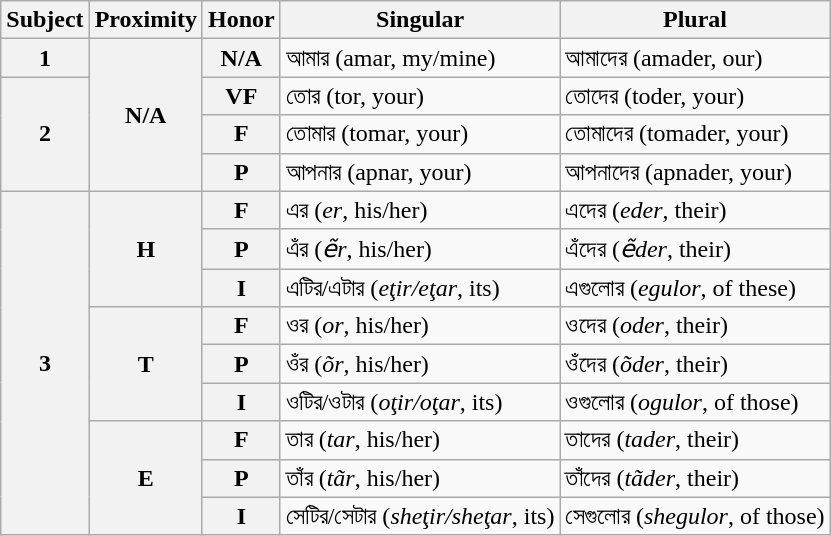<table class="wikitable">
<tr>
<th>Subject</th>
<th>Proximity</th>
<th>Honor</th>
<th>Singular</th>
<th>Plural</th>
</tr>
<tr>
<th>1</th>
<th rowspan="4">N/A</th>
<th>N/A</th>
<td>আমার (amar, my/mine)</td>
<td>আমাদের (amader, our)</td>
</tr>
<tr>
<th rowspan="3">2</th>
<th>VF</th>
<td>তোর (tor, your)</td>
<td>তোদের (toder, your)</td>
</tr>
<tr>
<th>F</th>
<td>তোমার (tomar, your)</td>
<td>তোমাদের (tomader, your)</td>
</tr>
<tr>
<th>P</th>
<td>আপনার (apnar, your)</td>
<td>আপনাদের (apnader, your)</td>
</tr>
<tr>
<th rowspan="9">3</th>
<th rowspan="3">H</th>
<th>F</th>
<td>এর (<em>er</em>, his/her)</td>
<td>এদের (<em>eder</em>, their)</td>
</tr>
<tr>
<th>P</th>
<td>এঁর (<em>ẽr</em>, his/her)</td>
<td>এঁদের (<em>ẽder</em>, their)</td>
</tr>
<tr>
<th>I</th>
<td>এটির/এটার (<em>eţir/eţar</em>, its)</td>
<td>এগুলোর  (<em>egulor</em>, of these)</td>
</tr>
<tr>
<th rowspan="3">T</th>
<th>F</th>
<td>ওর (<em>or</em>, his/her)</td>
<td>ওদের (<em>oder</em>, their)</td>
</tr>
<tr>
<th>P</th>
<td>ওঁর (<em>õr</em>, his/her)</td>
<td>ওঁদের (<em>õder</em>, their)</td>
</tr>
<tr>
<th>I</th>
<td>ওটির/ওটার (<em>oţir/oţar</em>, its)</td>
<td>ওগুলোর (<em>ogulor</em>, of those)</td>
</tr>
<tr>
<th rowspan="3">E</th>
<th>F</th>
<td>তার (<em>tar</em>, his/her)</td>
<td>তাদের (<em>tader</em>, their)</td>
</tr>
<tr>
<th>P</th>
<td>তাঁর (<em>tãr</em>, his/her)</td>
<td>তাঁদের (<em>tãder</em>, their)</td>
</tr>
<tr>
<th>I</th>
<td>সেটির/সেটার (<em>sheţir/sheţar</em>, its)</td>
<td>সেগুলোর  (<em>shegulor</em>, of those)</td>
</tr>
</table>
